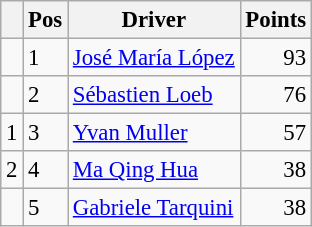<table class="wikitable" style="font-size: 95%;">
<tr>
<th></th>
<th>Pos</th>
<th>Driver</th>
<th>Points</th>
</tr>
<tr>
<td align="left"></td>
<td>1</td>
<td> <a href='#'>José María López</a></td>
<td align="right">93</td>
</tr>
<tr>
<td align="left"></td>
<td>2</td>
<td> <a href='#'>Sébastien Loeb</a></td>
<td align="right">76</td>
</tr>
<tr>
<td align="left"> 1</td>
<td>3</td>
<td> <a href='#'>Yvan Muller</a></td>
<td align="right">57</td>
</tr>
<tr>
<td align="left"> 2</td>
<td>4</td>
<td> <a href='#'>Ma Qing Hua</a></td>
<td align="right">38</td>
</tr>
<tr>
<td align="left"></td>
<td>5</td>
<td> <a href='#'>Gabriele Tarquini</a></td>
<td align="right">38</td>
</tr>
</table>
